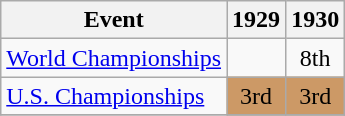<table class="wikitable">
<tr>
<th>Event</th>
<th>1929</th>
<th>1930</th>
</tr>
<tr>
<td><a href='#'>World Championships</a></td>
<td></td>
<td align="center">8th</td>
</tr>
<tr>
<td><a href='#'>U.S. Championships</a></td>
<td align="center" bgcolor="cc9966">3rd</td>
<td align="center" bgcolor="cc9966">3rd</td>
</tr>
<tr>
</tr>
</table>
